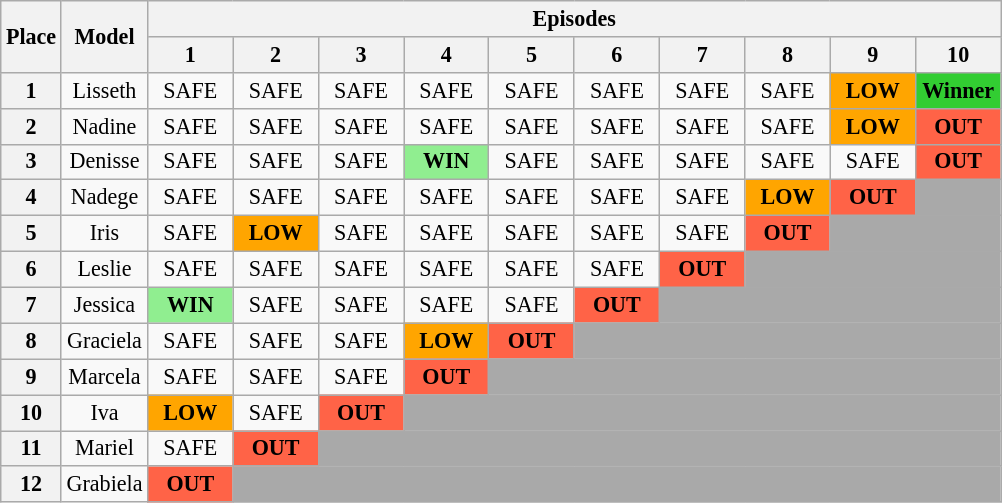<table class="wikitable" style="text-align:center; font-size:92%">
<tr>
<th rowspan="2">Place</th>
<th rowspan="2">Model</th>
<th colspan="14">Episodes</th>
</tr>
<tr>
<th>1</th>
<th>2</th>
<th>3</th>
<th>4</th>
<th>5</th>
<th>6</th>
<th>7</th>
<th>8</th>
<th>9</th>
<th>10</th>
</tr>
<tr>
<th>1</th>
<td>Lisseth</td>
<td>SAFE</td>
<td>SAFE</td>
<td>SAFE</td>
<td>SAFE</td>
<td>SAFE</td>
<td>SAFE</td>
<td>SAFE</td>
<td>SAFE</td>
<td style="background:orange;"><strong>LOW</strong></td>
<td style="background:limegreen;"><strong>Winner</strong></td>
</tr>
<tr>
<th>2</th>
<td>Nadine</td>
<td>SAFE</td>
<td>SAFE</td>
<td>SAFE</td>
<td>SAFE</td>
<td>SAFE</td>
<td>SAFE</td>
<td>SAFE</td>
<td>SAFE</td>
<td style="background:orange;"><strong>LOW</strong></td>
<td style="background:tomato;"><strong>OUT</strong></td>
</tr>
<tr>
<th>3</th>
<td>Denisse</td>
<td>SAFE</td>
<td>SAFE</td>
<td>SAFE</td>
<td style="background:lightgreen;"><strong>WIN</strong></td>
<td>SAFE</td>
<td>SAFE</td>
<td>SAFE</td>
<td>SAFE</td>
<td>SAFE</td>
<td width="50" style="background:tomato;"><strong>OUT</strong></td>
</tr>
<tr>
<th>4</th>
<td>Nadege</td>
<td>SAFE</td>
<td>SAFE</td>
<td>SAFE</td>
<td>SAFE</td>
<td>SAFE</td>
<td>SAFE</td>
<td>SAFE</td>
<td style="background:orange;"><strong>LOW</strong></td>
<td width="50" style="background:tomato;"><strong>OUT</strong></td>
<td style="background:darkgray;"></td>
</tr>
<tr>
<th>5</th>
<td>Iris</td>
<td>SAFE</td>
<td style="background:orange;"><strong>LOW</strong></td>
<td>SAFE</td>
<td>SAFE</td>
<td>SAFE</td>
<td>SAFE</td>
<td>SAFE</td>
<td width="50" style="background:tomato;"><strong>OUT</strong></td>
<td colspan="2" style="background:darkgray;"></td>
</tr>
<tr>
<th>6</th>
<td>Leslie</td>
<td>SAFE</td>
<td>SAFE</td>
<td>SAFE</td>
<td>SAFE</td>
<td>SAFE</td>
<td>SAFE</td>
<td width="50" style="background:tomato;"><strong>OUT</strong></td>
<td colspan="3" style="background:darkgray;"></td>
</tr>
<tr>
<th>7</th>
<td>Jessica</td>
<td style="background:lightgreen;"><strong>WIN</strong></td>
<td>SAFE</td>
<td>SAFE</td>
<td>SAFE</td>
<td>SAFE</td>
<td width="50" style="background:tomato;"><strong>OUT</strong></td>
<td colspan="5" style="background:darkgray;"></td>
</tr>
<tr>
<th>8</th>
<td>Graciela</td>
<td>SAFE</td>
<td>SAFE</td>
<td>SAFE</td>
<td style="background:orange;"><strong>LOW</strong></td>
<td width="50" style="background:tomato;"><strong>OUT</strong></td>
<td colspan="5" style="background:darkgray;"></td>
</tr>
<tr>
<th>9</th>
<td>Marcela</td>
<td>SAFE</td>
<td>SAFE</td>
<td>SAFE</td>
<td width="50" style="background:tomato;"><strong>OUT</strong></td>
<td colspan="6" style="background:darkgray;"></td>
</tr>
<tr>
<th>10</th>
<td>Iva</td>
<td style="background:orange;"><strong>LOW</strong></td>
<td>SAFE</td>
<td width="50" style="background:tomato;"><strong>OUT</strong></td>
<td colspan="7" style="background:darkgray;"></td>
</tr>
<tr>
<th>11</th>
<td>Mariel</td>
<td>SAFE</td>
<td width="50" style="background:tomato;"><strong>OUT</strong></td>
<td colspan="8" style="background:darkgray;"></td>
</tr>
<tr>
<th>12</th>
<td>Grabiela</td>
<td width="50" style="background:tomato;"><strong>OUT</strong></td>
<td colspan="9" style="background:darkgray;"></td>
</tr>
</table>
